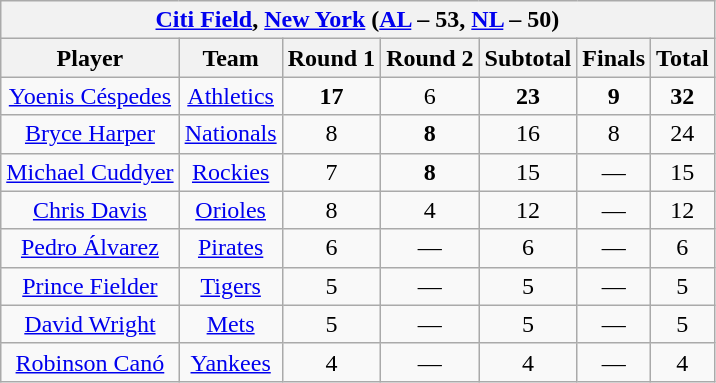<table class="wikitable" style="text-align:center;">
<tr>
<th colspan="7"><a href='#'>Citi Field</a>, <a href='#'>New York</a> (<a href='#'>AL</a> – 53, <a href='#'>NL</a> – 50)</th>
</tr>
<tr>
<th>Player</th>
<th>Team</th>
<th>Round 1</th>
<th>Round 2</th>
<th>Subtotal</th>
<th>Finals</th>
<th>Total</th>
</tr>
<tr>
<td><a href='#'>Yoenis Céspedes</a></td>
<td><a href='#'>Athletics</a></td>
<td><strong>17</strong></td>
<td>6</td>
<td><strong>23</strong></td>
<td><strong>9</strong></td>
<td><strong>32</strong></td>
</tr>
<tr>
<td><a href='#'>Bryce Harper</a></td>
<td><a href='#'>Nationals</a></td>
<td>8</td>
<td><strong>8</strong></td>
<td>16</td>
<td>8</td>
<td>24</td>
</tr>
<tr>
<td><a href='#'>Michael Cuddyer</a></td>
<td><a href='#'>Rockies</a></td>
<td>7</td>
<td><strong>8</strong></td>
<td>15</td>
<td>—</td>
<td>15</td>
</tr>
<tr>
<td><a href='#'>Chris Davis</a></td>
<td><a href='#'>Orioles</a></td>
<td>8</td>
<td>4</td>
<td>12</td>
<td>—</td>
<td>12</td>
</tr>
<tr>
<td><a href='#'>Pedro Álvarez</a></td>
<td><a href='#'>Pirates</a></td>
<td>6</td>
<td>—</td>
<td>6</td>
<td>—</td>
<td>6</td>
</tr>
<tr>
<td><a href='#'>Prince Fielder</a></td>
<td><a href='#'>Tigers</a></td>
<td>5</td>
<td>—</td>
<td>5</td>
<td>—</td>
<td>5</td>
</tr>
<tr>
<td><a href='#'>David Wright</a></td>
<td><a href='#'>Mets</a></td>
<td>5</td>
<td>—</td>
<td>5</td>
<td>—</td>
<td>5</td>
</tr>
<tr>
<td><a href='#'>Robinson Canó</a></td>
<td><a href='#'>Yankees</a></td>
<td>4</td>
<td>—</td>
<td>4</td>
<td>—</td>
<td>4</td>
</tr>
</table>
